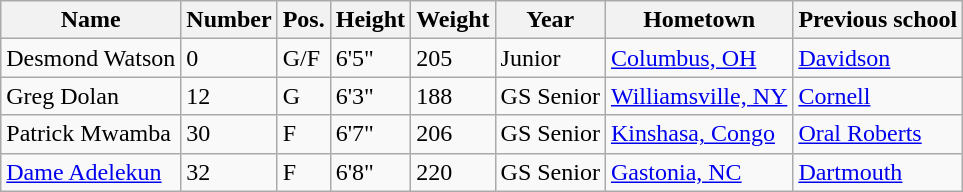<table class="wikitable sortable" border="1">
<tr>
<th>Name</th>
<th>Number</th>
<th>Pos.</th>
<th>Height</th>
<th>Weight</th>
<th>Year</th>
<th>Hometown</th>
<th class="unsortable">Previous school</th>
</tr>
<tr>
<td>Desmond Watson</td>
<td>0</td>
<td>G/F</td>
<td>6'5"</td>
<td>205</td>
<td>Junior</td>
<td><a href='#'>Columbus, OH</a></td>
<td><a href='#'>Davidson</a></td>
</tr>
<tr>
<td>Greg Dolan</td>
<td>12</td>
<td>G</td>
<td>6'3"</td>
<td>188</td>
<td>GS Senior</td>
<td><a href='#'>Williamsville, NY</a></td>
<td><a href='#'>Cornell</a></td>
</tr>
<tr>
<td>Patrick Mwamba</td>
<td>30</td>
<td>F</td>
<td>6'7"</td>
<td>206</td>
<td>GS Senior</td>
<td><a href='#'>Kinshasa, Congo</a></td>
<td><a href='#'>Oral Roberts</a></td>
</tr>
<tr>
<td><a href='#'>Dame Adelekun</a></td>
<td>32</td>
<td>F</td>
<td>6'8"</td>
<td>220</td>
<td>GS Senior</td>
<td><a href='#'>Gastonia, NC</a></td>
<td><a href='#'>Dartmouth</a></td>
</tr>
</table>
